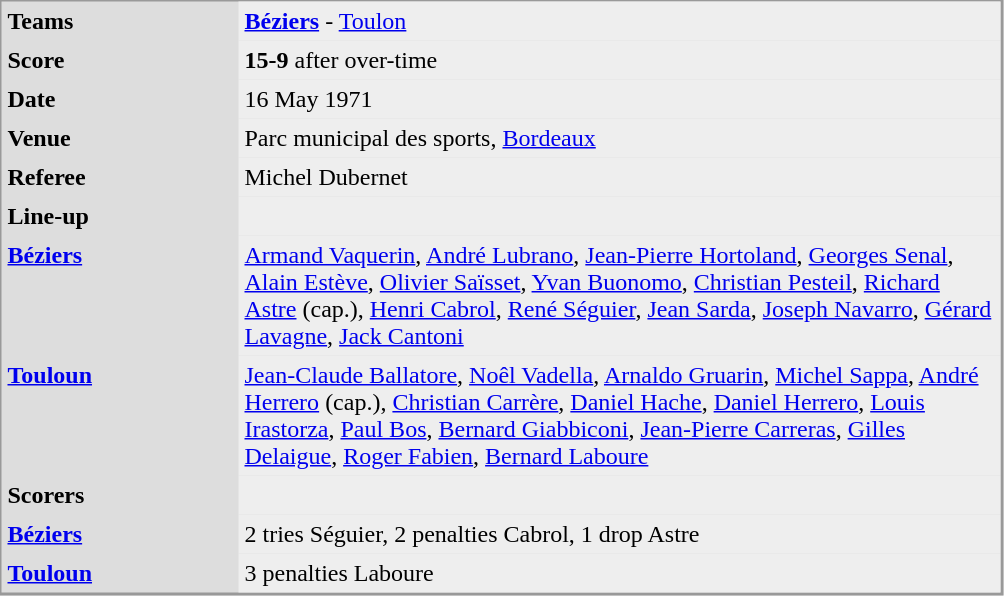<table align="left" cellpadding="4" cellspacing="0"  style="margin: 0 0 0 0; border: 1px solid #999; border-right-width: 2px; border-bottom-width: 2px; background-color: #DDDDDD">
<tr>
<td width="150" valign="top"><strong>Teams</strong></td>
<td width="500" bgcolor=#EEEEEE><strong><a href='#'>Béziers</a> </strong> - <a href='#'>Toulon</a></td>
</tr>
<tr>
<td valign="top"><strong>Score</strong></td>
<td bgcolor=#EEEEEE><strong>15-9</strong> after over-time</td>
</tr>
<tr>
<td valign="top"><strong>Date</strong></td>
<td bgcolor=#EEEEEE>16 May 1971</td>
</tr>
<tr>
<td valign="top"><strong>Venue</strong></td>
<td bgcolor=#EEEEEE>Parc municipal des sports, <a href='#'>Bordeaux</a><br></td>
</tr>
<tr>
<td valign="top"><strong>Referee</strong></td>
<td bgcolor=#EEEEEE>Michel Dubernet</td>
</tr>
<tr>
<td valign="top"><strong>Line-up</strong></td>
<td bgcolor=#EEEEEE></td>
</tr>
<tr>
<td valign="top"><strong> <a href='#'>Béziers</a> </strong></td>
<td bgcolor=#EEEEEE><a href='#'>Armand Vaquerin</a>, <a href='#'>André Lubrano</a>, <a href='#'>Jean-Pierre Hortoland</a>, <a href='#'>Georges Senal</a>, <a href='#'>Alain Estève</a>, <a href='#'>Olivier Saïsset</a>, <a href='#'>Yvan Buonomo</a>, <a href='#'>Christian Pesteil</a>, <a href='#'>Richard Astre</a> (cap.), <a href='#'>Henri Cabrol</a>, <a href='#'>René Séguier</a>, <a href='#'>Jean Sarda</a>, <a href='#'>Joseph Navarro</a>, <a href='#'>Gérard Lavagne</a>, <a href='#'>Jack Cantoni</a></td>
</tr>
<tr>
<td valign="top"><strong><a href='#'>Touloun</a></strong></td>
<td bgcolor=#EEEEEE><a href='#'>Jean-Claude Ballatore</a>, <a href='#'>Noêl Vadella</a>, <a href='#'>Arnaldo Gruarin</a>, <a href='#'>Michel Sappa</a>, <a href='#'>André Herrero</a> (cap.), <a href='#'>Christian Carrère</a>, <a href='#'>Daniel Hache</a>, <a href='#'>Daniel Herrero</a>, <a href='#'>Louis Irastorza</a>, <a href='#'>Paul Bos</a>, <a href='#'>Bernard Giabbiconi</a>, <a href='#'>Jean-Pierre Carreras</a>, <a href='#'>Gilles Delaigue</a>, <a href='#'>Roger Fabien</a>, <a href='#'>Bernard Laboure</a></td>
</tr>
<tr>
<td valign="top"><strong>Scorers</strong></td>
<td bgcolor=#EEEEEE></td>
</tr>
<tr>
<td valign="top"><strong> <a href='#'>Béziers</a> </strong></td>
<td bgcolor=#EEEEEE>2 tries Séguier, 2 penalties  Cabrol, 1 drop Astre</td>
</tr>
<tr>
<td valign="top"><strong><a href='#'>Touloun</a></strong></td>
<td bgcolor=#EEEEEE>3 penalties  Laboure</td>
</tr>
</table>
